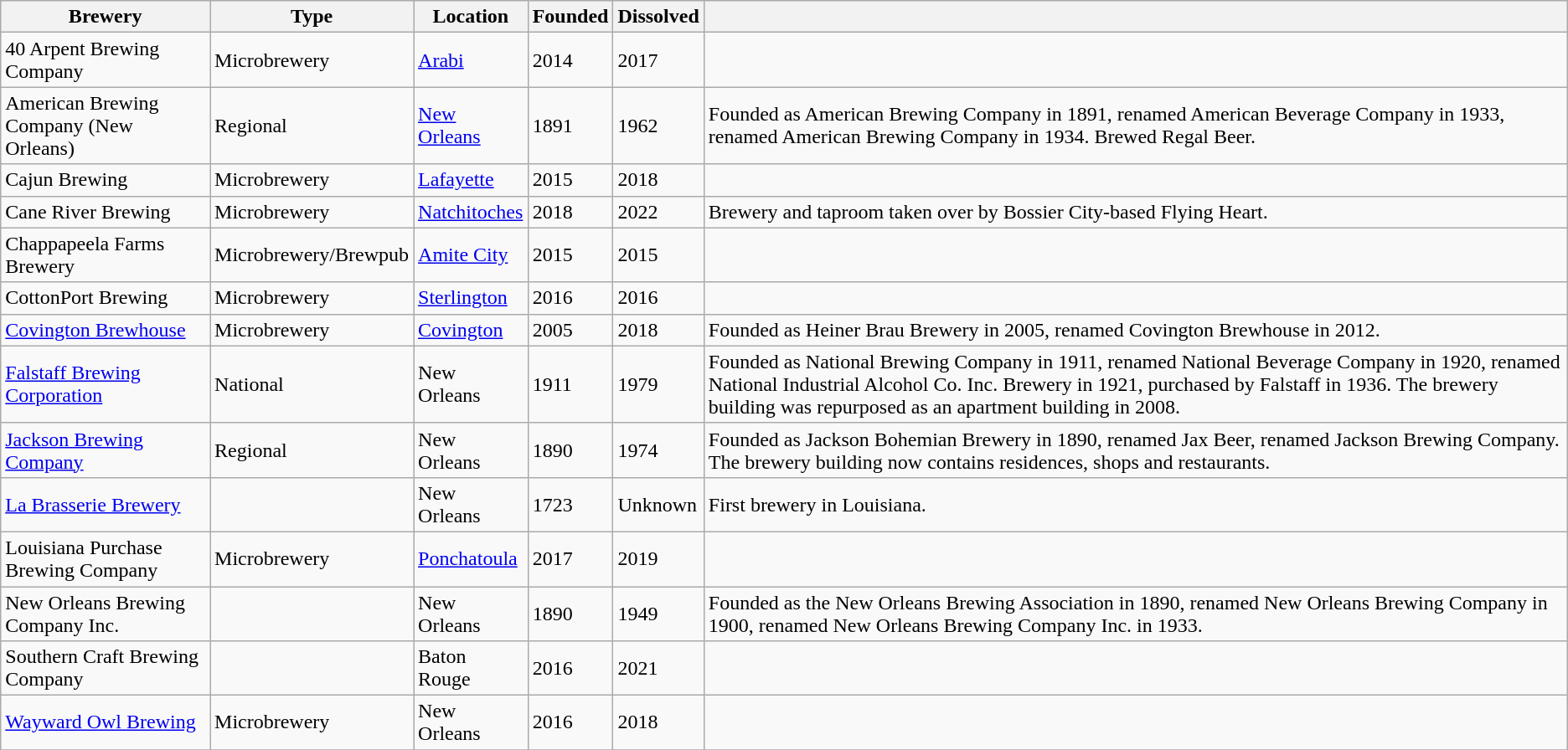<table class="wikitable sortable">
<tr>
<th>Brewery</th>
<th>Type</th>
<th>Location</th>
<th>Founded</th>
<th>Dissolved</th>
<th></th>
</tr>
<tr>
<td>40 Arpent Brewing Company</td>
<td>Microbrewery</td>
<td><a href='#'>Arabi</a></td>
<td>2014</td>
<td>2017</td>
<td></td>
</tr>
<tr>
<td>American Brewing Company (New Orleans)</td>
<td>Regional</td>
<td><a href='#'>New Orleans</a></td>
<td>1891</td>
<td>1962</td>
<td>Founded as American Brewing Company in 1891, renamed American Beverage Company in 1933, renamed American Brewing Company in 1934. Brewed Regal Beer.</td>
</tr>
<tr>
<td>Cajun Brewing</td>
<td>Microbrewery</td>
<td><a href='#'>Lafayette</a></td>
<td>2015</td>
<td>2018</td>
<td></td>
</tr>
<tr>
<td>Cane River Brewing</td>
<td>Microbrewery</td>
<td><a href='#'>Natchitoches</a></td>
<td>2018</td>
<td>2022</td>
<td>Brewery and taproom taken over by Bossier City-based Flying Heart.</td>
</tr>
<tr>
<td>Chappapeela Farms Brewery</td>
<td>Microbrewery/Brewpub</td>
<td><a href='#'>Amite City</a></td>
<td>2015</td>
<td>2015</td>
<td></td>
</tr>
<tr>
<td>CottonPort Brewing</td>
<td>Microbrewery</td>
<td><a href='#'>Sterlington</a></td>
<td>2016</td>
<td>2016</td>
<td></td>
</tr>
<tr>
<td><a href='#'>Covington Brewhouse</a></td>
<td>Microbrewery</td>
<td><a href='#'>Covington</a></td>
<td>2005</td>
<td>2018</td>
<td>Founded as Heiner Brau Brewery in 2005, renamed Covington Brewhouse in 2012.</td>
</tr>
<tr>
<td><a href='#'>Falstaff Brewing Corporation</a></td>
<td>National</td>
<td>New Orleans</td>
<td>1911</td>
<td>1979</td>
<td>Founded as National Brewing Company in 1911, renamed National Beverage Company in 1920, renamed National Industrial Alcohol Co. Inc. Brewery in 1921, purchased by Falstaff in 1936. The brewery building was repurposed as an apartment building in 2008.</td>
</tr>
<tr>
<td><a href='#'>Jackson Brewing Company</a></td>
<td>Regional</td>
<td>New Orleans</td>
<td>1890</td>
<td>1974</td>
<td>Founded as Jackson Bohemian Brewery in 1890, renamed Jax Beer, renamed Jackson Brewing Company. The brewery building now contains residences, shops and restaurants.</td>
</tr>
<tr>
<td><a href='#'>La Brasserie Brewery</a></td>
<td></td>
<td>New Orleans</td>
<td>1723</td>
<td>Unknown</td>
<td>First brewery in Louisiana.</td>
</tr>
<tr>
<td>Louisiana Purchase Brewing Company</td>
<td>Microbrewery</td>
<td><a href='#'>Ponchatoula</a></td>
<td>2017</td>
<td>2019</td>
<td></td>
</tr>
<tr>
<td>New Orleans Brewing Company Inc.</td>
<td></td>
<td>New Orleans</td>
<td>1890</td>
<td>1949</td>
<td>Founded as the New Orleans Brewing Association in 1890, renamed New Orleans Brewing Company in 1900, renamed New Orleans Brewing Company Inc. in 1933.</td>
</tr>
<tr>
<td>Southern Craft Brewing Company</td>
<td></td>
<td>Baton Rouge</td>
<td>2016</td>
<td>2021</td>
</tr>
<tr>
<td><a href='#'>Wayward Owl Brewing</a></td>
<td>Microbrewery</td>
<td>New Orleans</td>
<td>2016</td>
<td>2018</td>
<td></td>
</tr>
<tr>
</tr>
</table>
